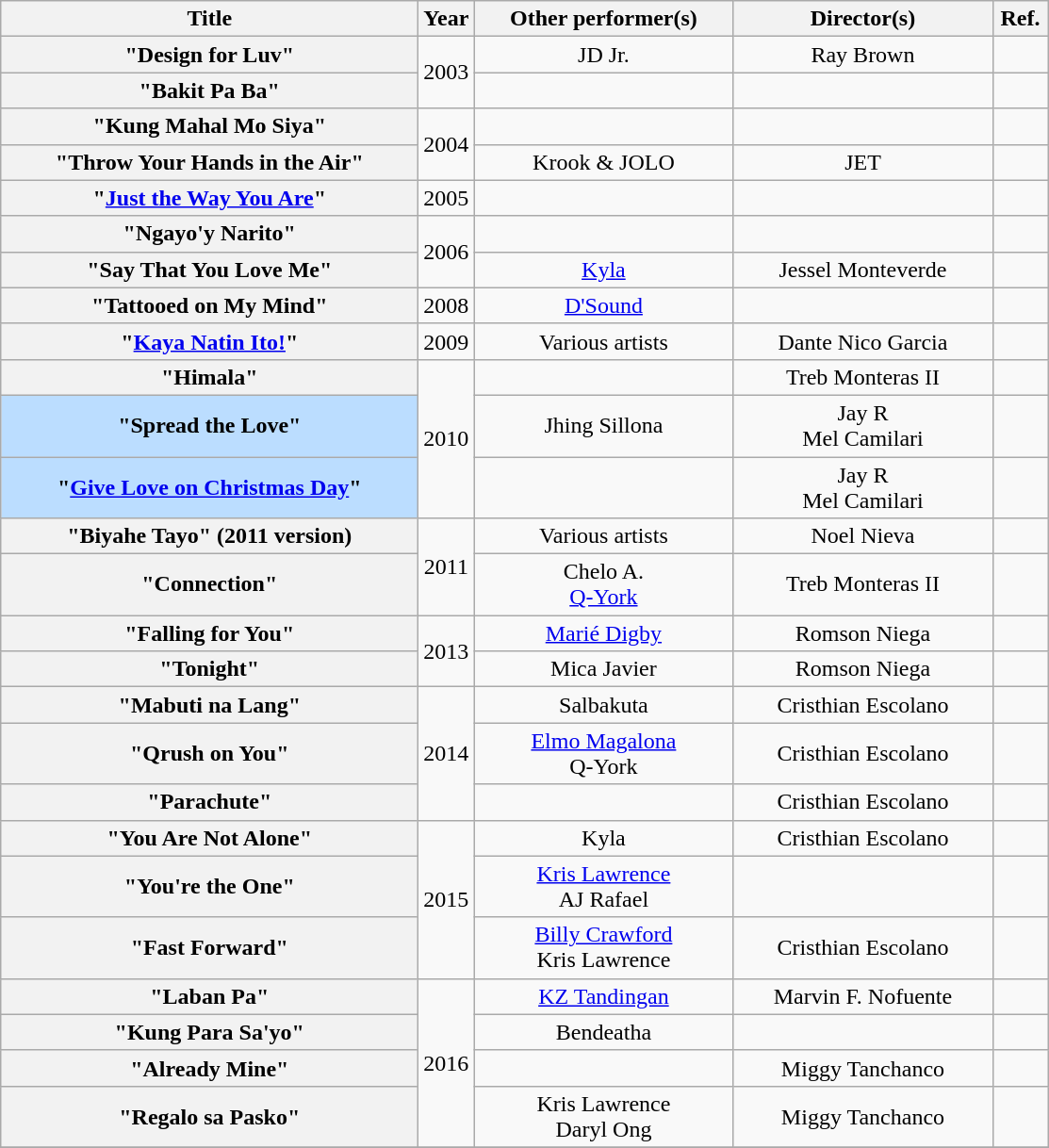<table class="wikitable sortable plainrowheaders" style="text-align: center;">
<tr>
<th scope="col" style="width: 18em;">Title</th>
<th scope="col" style="width: 2em;">Year</th>
<th scope="col" style="width: 11em;">Other performer(s)</th>
<th scope="col" style="width: 11em;">Director(s)</th>
<th scope="col" style="width: 2em;" class="unsortable">Ref.</th>
</tr>
<tr>
<th scope="row">"Design for Luv"</th>
<td rowspan="2">2003</td>
<td>JD Jr.</td>
<td>Ray Brown</td>
<td></td>
</tr>
<tr>
<th scope="row">"Bakit Pa Ba"</th>
<td></td>
<td></td>
<td></td>
</tr>
<tr>
<th scope="row">"Kung Mahal Mo Siya"</th>
<td rowspan="2">2004</td>
<td></td>
<td></td>
<td></td>
</tr>
<tr>
<th scope="row">"Throw Your Hands in the Air"</th>
<td>Krook & JOLO</td>
<td>JET</td>
<td></td>
</tr>
<tr>
<th scope="row">"<a href='#'>Just the Way You Are</a>"</th>
<td>2005</td>
<td></td>
<td></td>
<td></td>
</tr>
<tr>
<th scope="row">"Ngayo'y Narito"</th>
<td rowspan="2">2006</td>
<td></td>
<td></td>
<td></td>
</tr>
<tr>
<th scope="row">"Say That You Love Me"</th>
<td><a href='#'>Kyla</a></td>
<td>Jessel Monteverde</td>
<td></td>
</tr>
<tr>
<th scope="row">"Tattooed on My Mind"</th>
<td>2008</td>
<td><a href='#'>D'Sound</a></td>
<td></td>
<td></td>
</tr>
<tr>
<th scope="row">"<a href='#'>Kaya Natin Ito!</a>"</th>
<td>2009</td>
<td>Various artists</td>
<td>Dante Nico Garcia</td>
<td></td>
</tr>
<tr>
<th scope="row">"Himala"</th>
<td rowspan="3">2010</td>
<td></td>
<td>Treb Monteras II</td>
<td></td>
</tr>
<tr>
<th style="background:#bdf;" scope="row">"Spread the Love"</th>
<td>Jhing Sillona</td>
<td>Jay R<br>Mel Camilari</td>
<td></td>
</tr>
<tr>
<th style="background:#bdf;" scope="row">"<a href='#'>Give Love on Christmas Day</a>"</th>
<td></td>
<td>Jay R<br>Mel Camilari</td>
<td></td>
</tr>
<tr>
<th scope="row">"Biyahe Tayo" (2011 version)</th>
<td rowspan="2">2011</td>
<td>Various artists</td>
<td>Noel Nieva</td>
<td></td>
</tr>
<tr>
<th scope="row">"Connection"</th>
<td>Chelo A.<br><a href='#'>Q-York</a></td>
<td>Treb Monteras II</td>
<td></td>
</tr>
<tr>
<th scope="row">"Falling for You"</th>
<td rowspan="2">2013</td>
<td><a href='#'>Marié Digby</a></td>
<td>Romson Niega</td>
<td></td>
</tr>
<tr>
<th scope="row">"Tonight"</th>
<td>Mica Javier</td>
<td>Romson Niega</td>
<td></td>
</tr>
<tr>
<th scope="row">"Mabuti na Lang"</th>
<td rowspan="3">2014</td>
<td>Salbakuta</td>
<td>Cristhian Escolano</td>
<td></td>
</tr>
<tr>
<th scope="row">"Qrush on You"</th>
<td><a href='#'>Elmo Magalona</a><br>Q-York</td>
<td>Cristhian Escolano</td>
<td></td>
</tr>
<tr>
<th scope="row">"Parachute"</th>
<td></td>
<td>Cristhian Escolano</td>
<td></td>
</tr>
<tr>
<th scope="row">"You Are Not Alone"</th>
<td rowspan="3">2015</td>
<td>Kyla</td>
<td>Cristhian Escolano</td>
<td></td>
</tr>
<tr>
<th scope="row">"You're the One"</th>
<td><a href='#'>Kris Lawrence</a><br>AJ Rafael</td>
<td></td>
<td></td>
</tr>
<tr>
<th scope="row">"Fast Forward"</th>
<td><a href='#'>Billy Crawford</a><br>Kris Lawrence</td>
<td>Cristhian Escolano</td>
<td></td>
</tr>
<tr>
<th scope="row">"Laban Pa"</th>
<td rowspan="4">2016</td>
<td><a href='#'>KZ Tandingan</a></td>
<td>Marvin F. Nofuente</td>
<td></td>
</tr>
<tr>
<th scope="row">"Kung Para Sa'yo"</th>
<td>Bendeatha</td>
<td></td>
<td></td>
</tr>
<tr>
<th scope="row">"Already Mine"</th>
<td></td>
<td>Miggy Tanchanco</td>
<td></td>
</tr>
<tr>
<th scope="row">"Regalo sa Pasko"</th>
<td>Kris Lawrence<br>Daryl Ong</td>
<td>Miggy Tanchanco</td>
<td></td>
</tr>
<tr>
</tr>
</table>
